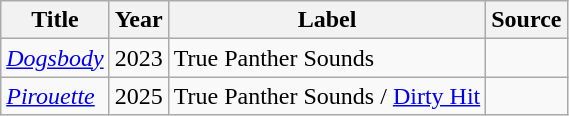<table class="wikitable">
<tr>
<th>Title</th>
<th>Year</th>
<th>Label</th>
<th>Source</th>
</tr>
<tr>
<td><em><a href='#'>Dogsbody</a></em></td>
<td>2023</td>
<td>True Panther Sounds</td>
<td></td>
</tr>
<tr>
<td><em><a href='#'>Pirouette</a></em></td>
<td>2025</td>
<td>True Panther Sounds / <a href='#'>Dirty Hit</a></td>
<td></td>
</tr>
</table>
